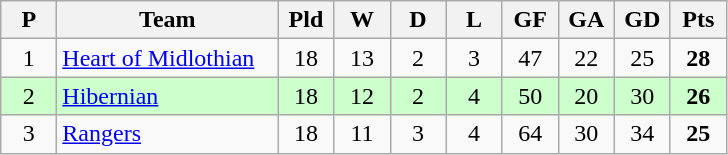<table class="wikitable" style="text-align: center;">
<tr>
<th width=30>P</th>
<th width=140>Team</th>
<th width=30>Pld</th>
<th width=30>W</th>
<th width=30>D</th>
<th width=30>L</th>
<th width=30>GF</th>
<th width=30>GA</th>
<th width=30>GD</th>
<th width=30>Pts</th>
</tr>
<tr>
<td>1</td>
<td align=left><a href='#'>Heart of Midlothian</a></td>
<td>18</td>
<td>13</td>
<td>2</td>
<td>3</td>
<td>47</td>
<td>22</td>
<td>25</td>
<td><strong>28</strong></td>
</tr>
<tr style="background:#ccffcc;">
<td>2</td>
<td align=left><a href='#'>Hibernian</a></td>
<td>18</td>
<td>12</td>
<td>2</td>
<td>4</td>
<td>50</td>
<td>20</td>
<td>30</td>
<td><strong>26</strong></td>
</tr>
<tr>
<td>3</td>
<td align=left><a href='#'>Rangers</a></td>
<td>18</td>
<td>11</td>
<td>3</td>
<td>4</td>
<td>64</td>
<td>30</td>
<td>34</td>
<td><strong>25</strong></td>
</tr>
</table>
